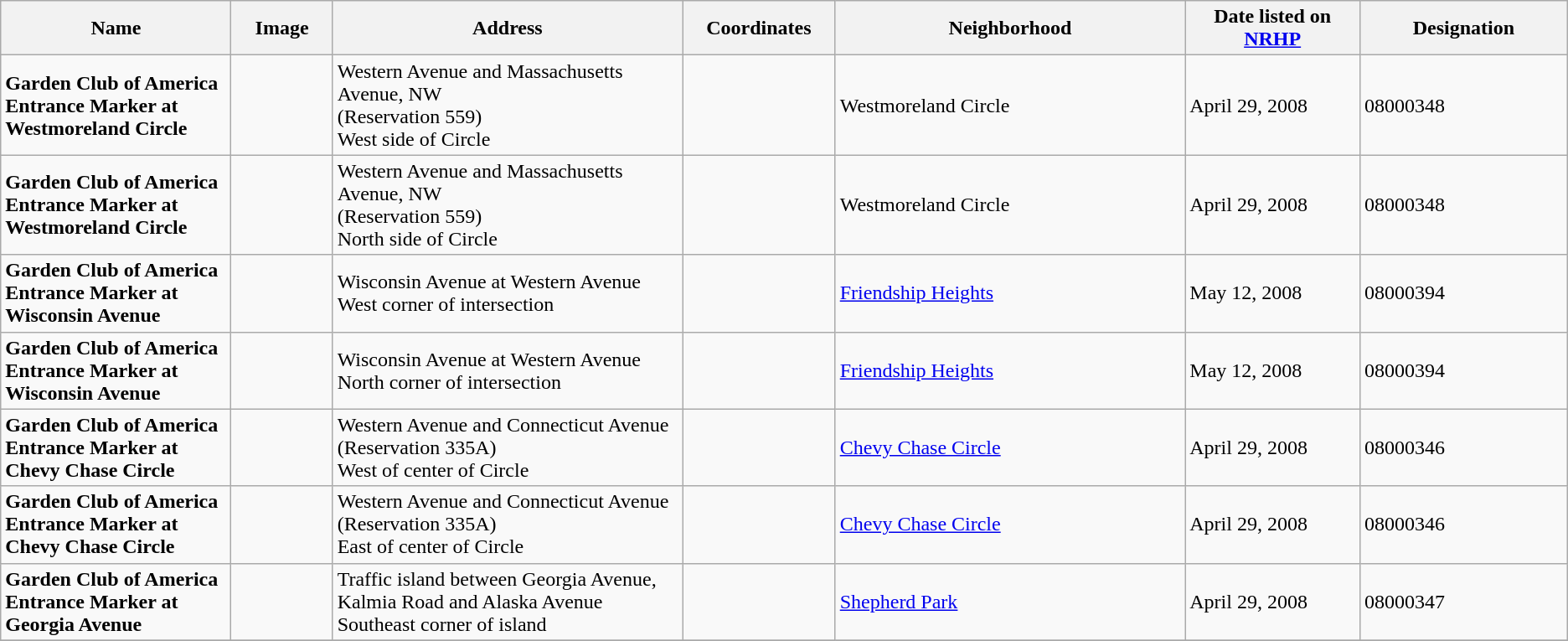<table class="wikitable">
<tr>
<th style="width:5%"><strong>Name</strong></th>
<th style="width:2%"><strong>Image</strong></th>
<th style="width:10%"><strong>Address</strong></th>
<th style="width:2%"><strong>Coordinates</strong></th>
<th style="width:10%"><strong>Neighborhood</strong></th>
<th style="width:5%"><strong>Date listed on <a href='#'>NRHP</a></strong></th>
<th style="width:5%"><strong>Designation</strong></th>
</tr>
<tr>
<td><strong>Garden Club of America Entrance Marker at Westmoreland Circle</strong></td>
<td></td>
<td>Western Avenue and Massachusetts Avenue, NW<br>(Reservation 559)<br>West side of Circle</td>
<td></td>
<td>Westmoreland Circle</td>
<td>April 29, 2008</td>
<td>08000348</td>
</tr>
<tr>
<td><strong>Garden Club of America Entrance Marker at Westmoreland Circle</strong></td>
<td><br></td>
<td>Western Avenue and Massachusetts Avenue, NW<br>(Reservation 559)<br>North side of Circle</td>
<td></td>
<td>Westmoreland Circle</td>
<td>April 29, 2008</td>
<td>08000348</td>
</tr>
<tr>
<td><strong>Garden Club of America Entrance Marker at Wisconsin Avenue</strong></td>
<td><br></td>
<td>Wisconsin Avenue at Western Avenue<br>West corner of intersection</td>
<td></td>
<td><a href='#'>Friendship Heights</a></td>
<td>May 12, 2008</td>
<td>08000394</td>
</tr>
<tr>
<td><strong>Garden Club of America Entrance Marker at Wisconsin Avenue</strong></td>
<td><br></td>
<td>Wisconsin Avenue at Western Avenue<br>North corner of intersection</td>
<td></td>
<td><a href='#'>Friendship Heights</a></td>
<td>May 12, 2008</td>
<td>08000394</td>
</tr>
<tr>
<td><strong>Garden Club of America Entrance Marker at Chevy Chase Circle</strong></td>
<td></td>
<td>Western Avenue and Connecticut Avenue<br>(Reservation 335A)<br>West of center of Circle</td>
<td></td>
<td><a href='#'>Chevy Chase Circle</a></td>
<td>April 29, 2008</td>
<td>08000346</td>
</tr>
<tr>
<td><strong>Garden Club of America Entrance Marker at Chevy Chase Circle</strong></td>
<td><br></td>
<td>Western Avenue and Connecticut Avenue<br>(Reservation 335A)<br>East of center of Circle</td>
<td></td>
<td><a href='#'>Chevy Chase Circle</a></td>
<td>April 29, 2008</td>
<td>08000346</td>
</tr>
<tr>
<td><strong>Garden Club of America Entrance Marker at Georgia Avenue</strong></td>
<td><br></td>
<td>Traffic island between Georgia Avenue, Kalmia Road and Alaska Avenue<br>Southeast corner of island</td>
<td></td>
<td><a href='#'>Shepherd Park</a></td>
<td>April 29, 2008</td>
<td>08000347</td>
</tr>
<tr>
</tr>
</table>
